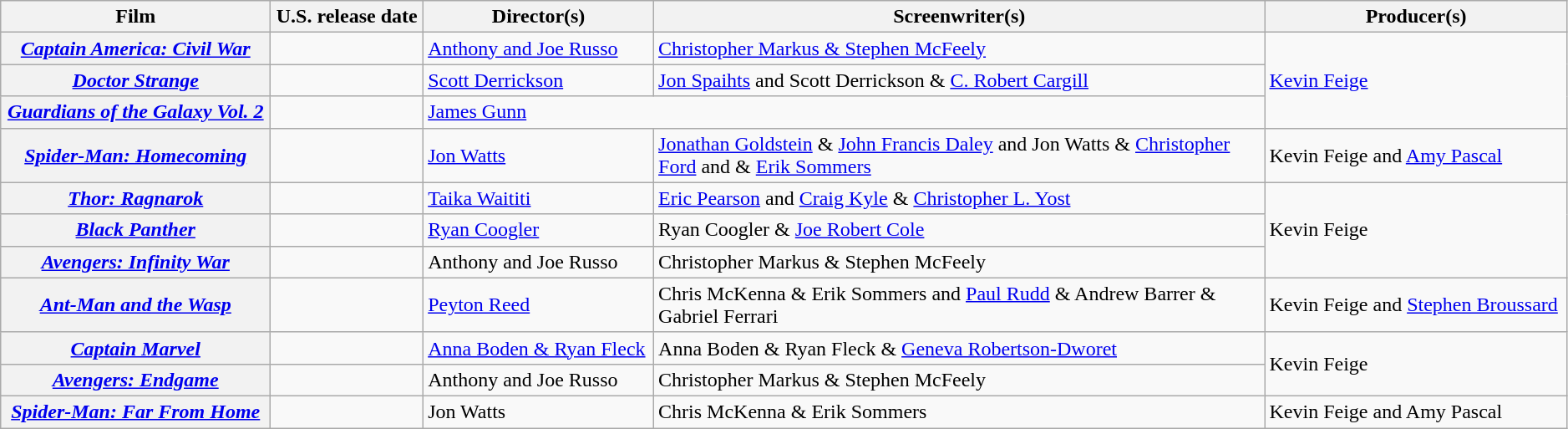<table class="wikitable plainrowheaders defaultcenter col2left" style="width: 99%;">
<tr>
<th scope="col">Film</th>
<th scope="col">U.S. release date</th>
<th scope="col">Director(s)</th>
<th scope="col" style="width:39%;">Screenwriter(s)</th>
<th scope="col">Producer(s)</th>
</tr>
<tr>
<th scope="row"><em><a href='#'>Captain America: Civil War</a></em></th>
<td></td>
<td><a href='#'>Anthony and Joe Russo</a></td>
<td><a href='#'>Christopher Markus & Stephen McFeely</a></td>
<td rowspan="3"><a href='#'>Kevin Feige</a></td>
</tr>
<tr>
<th scope="row"><em><a href='#'>Doctor Strange</a></em></th>
<td></td>
<td><a href='#'>Scott Derrickson</a></td>
<td><a href='#'>Jon Spaihts</a> and Scott Derrickson & <a href='#'>C. Robert Cargill</a></td>
</tr>
<tr>
<th scope="row"><em><a href='#'>Guardians of the Galaxy Vol. 2</a></em></th>
<td></td>
<td colspan="2"><a href='#'>James Gunn</a></td>
</tr>
<tr>
<th scope="row"><em><a href='#'>Spider-Man: Homecoming</a></em></th>
<td></td>
<td><a href='#'>Jon Watts</a></td>
<td><a href='#'>Jonathan Goldstein</a> & <a href='#'>John Francis Daley</a> and Jon Watts & <a href='#'>Christopher Ford</a> and  & <a href='#'>Erik Sommers</a></td>
<td>Kevin Feige and <a href='#'>Amy Pascal</a></td>
</tr>
<tr>
<th scope="row"><em><a href='#'>Thor: Ragnarok</a></em></th>
<td></td>
<td><a href='#'>Taika Waititi</a></td>
<td><a href='#'>Eric Pearson</a> and <a href='#'>Craig Kyle</a> & <a href='#'>Christopher L. Yost</a></td>
<td rowspan="3">Kevin Feige</td>
</tr>
<tr>
<th scope="row"><em><a href='#'>Black Panther</a></em></th>
<td></td>
<td><a href='#'>Ryan Coogler</a></td>
<td>Ryan Coogler & <a href='#'>Joe Robert Cole</a></td>
</tr>
<tr>
<th scope="row"><em><a href='#'>Avengers: Infinity War</a></em></th>
<td></td>
<td>Anthony and Joe Russo</td>
<td>Christopher Markus & Stephen McFeely</td>
</tr>
<tr>
<th scope="row"><em><a href='#'>Ant-Man and the Wasp</a></em></th>
<td></td>
<td><a href='#'>Peyton Reed</a></td>
<td>Chris McKenna & Erik Sommers and <a href='#'>Paul Rudd</a> & Andrew Barrer & Gabriel Ferrari</td>
<td>Kevin Feige and <a href='#'>Stephen Broussard</a></td>
</tr>
<tr>
<th scope="row"><em><a href='#'>Captain Marvel</a></em></th>
<td></td>
<td><a href='#'>Anna Boden & Ryan Fleck</a></td>
<td>Anna Boden & Ryan Fleck & <a href='#'>Geneva Robertson-Dworet</a></td>
<td rowspan="2">Kevin Feige</td>
</tr>
<tr>
<th scope="row"><em><a href='#'>Avengers: Endgame</a></em></th>
<td></td>
<td>Anthony and Joe Russo</td>
<td>Christopher Markus & Stephen McFeely</td>
</tr>
<tr>
<th scope="row"><em><a href='#'>Spider-Man: Far From Home</a></em></th>
<td></td>
<td>Jon Watts</td>
<td>Chris McKenna & Erik Sommers</td>
<td>Kevin Feige and Amy Pascal</td>
</tr>
</table>
